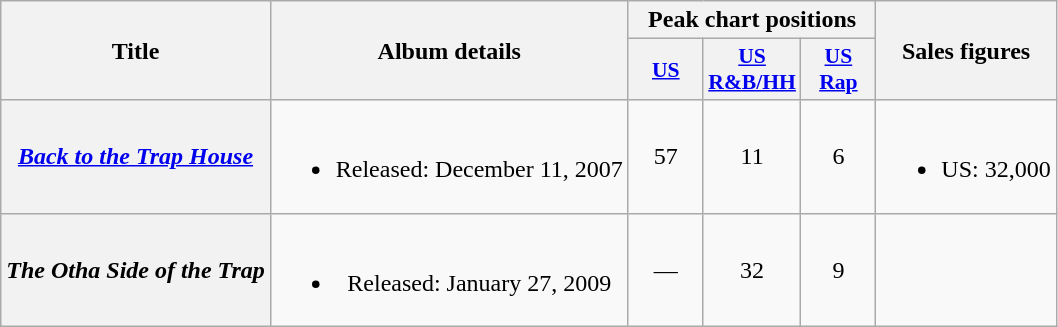<table class="wikitable plainrowheaders" style="text-align:center;">
<tr>
<th rowspan="2">Title</th>
<th rowspan="2">Album details</th>
<th colspan="3">Peak chart positions</th>
<th rowspan="2">Sales figures</th>
</tr>
<tr>
<th scope="col" style="width:3em;font-size:90%;"><a href='#'>US</a></th>
<th scope="col" style="width:3em;font-size:90%;"><a href='#'>US<br>R&B/HH</a></th>
<th scope="col" style="width:3em;font-size:90%;"><a href='#'>US<br>Rap</a></th>
</tr>
<tr>
<th scope="row"><em><a href='#'>Back to the Trap House</a></em><br></th>
<td><br><ul><li>Released: December 11, 2007</li></ul></td>
<td>57<br></td>
<td>11</td>
<td>6</td>
<td><br><ul><li>US: 32,000</li></ul></td>
</tr>
<tr>
<th scope="row"><em>The Otha Side of the Trap</em><br></th>
<td><br><ul><li>Released: January 27, 2009</li></ul></td>
<td>—</td>
<td>32</td>
<td>9</td>
<td></td>
</tr>
</table>
